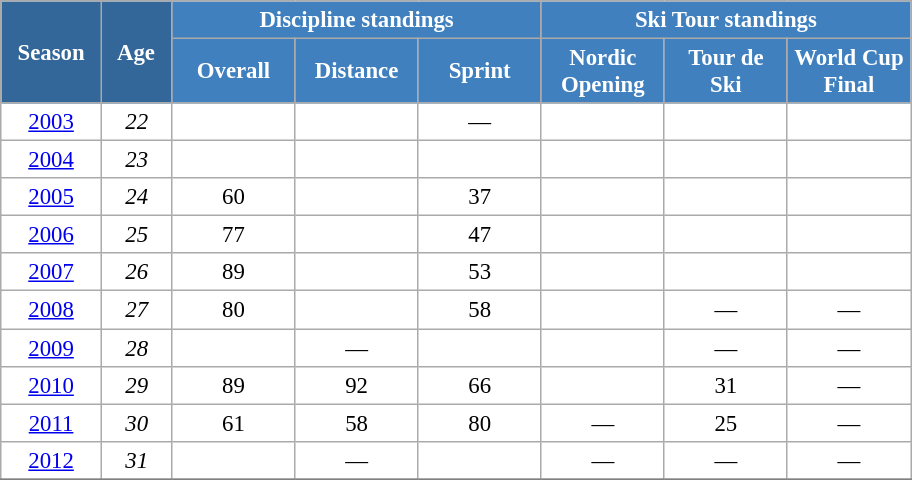<table class="wikitable" style="font-size:95%; text-align:center; border:grey solid 1px; border-collapse:collapse; background:#ffffff;">
<tr>
<th style="background-color:#369; color:white; width:60px;" rowspan="2"> Season </th>
<th style="background-color:#369; color:white; width:40px;" rowspan="2"> Age </th>
<th style="background-color:#4180be; color:white;" colspan="3">Discipline standings</th>
<th style="background-color:#4180be; color:white;" colspan="3">Ski Tour standings</th>
</tr>
<tr>
<th style="background-color:#4180be; color:white; width:75px;">Overall</th>
<th style="background-color:#4180be; color:white; width:75px;">Distance</th>
<th style="background-color:#4180be; color:white; width:75px;">Sprint</th>
<th style="background-color:#4180be; color:white; width:75px;">Nordic<br>Opening</th>
<th style="background-color:#4180be; color:white; width:75px;">Tour de<br>Ski</th>
<th style="background-color:#4180be; color:white; width:75px;">World Cup<br>Final</th>
</tr>
<tr>
<td><a href='#'>2003</a></td>
<td><em>22</em></td>
<td></td>
<td></td>
<td>—</td>
<td></td>
<td></td>
<td></td>
</tr>
<tr>
<td><a href='#'>2004</a></td>
<td><em>23</em></td>
<td></td>
<td></td>
<td></td>
<td></td>
<td></td>
<td></td>
</tr>
<tr>
<td><a href='#'>2005</a></td>
<td><em>24</em></td>
<td>60</td>
<td></td>
<td>37</td>
<td></td>
<td></td>
<td></td>
</tr>
<tr>
<td><a href='#'>2006</a></td>
<td><em>25</em></td>
<td>77</td>
<td></td>
<td>47</td>
<td></td>
<td></td>
<td></td>
</tr>
<tr>
<td><a href='#'>2007</a></td>
<td><em>26</em></td>
<td>89</td>
<td></td>
<td>53</td>
<td></td>
<td></td>
<td></td>
</tr>
<tr>
<td><a href='#'>2008</a></td>
<td><em>27</em></td>
<td>80</td>
<td></td>
<td>58</td>
<td></td>
<td>—</td>
<td>—</td>
</tr>
<tr>
<td><a href='#'>2009</a></td>
<td><em>28</em></td>
<td></td>
<td>—</td>
<td></td>
<td></td>
<td>—</td>
<td>—</td>
</tr>
<tr>
<td><a href='#'>2010</a></td>
<td><em>29</em></td>
<td>89</td>
<td>92</td>
<td>66</td>
<td></td>
<td>31</td>
<td>—</td>
</tr>
<tr>
<td><a href='#'>2011</a></td>
<td><em>30</em></td>
<td>61</td>
<td>58</td>
<td>80</td>
<td>—</td>
<td>25</td>
<td>—</td>
</tr>
<tr>
<td><a href='#'>2012</a></td>
<td><em>31</em></td>
<td></td>
<td>—</td>
<td></td>
<td>—</td>
<td>—</td>
<td>—</td>
</tr>
<tr>
</tr>
</table>
